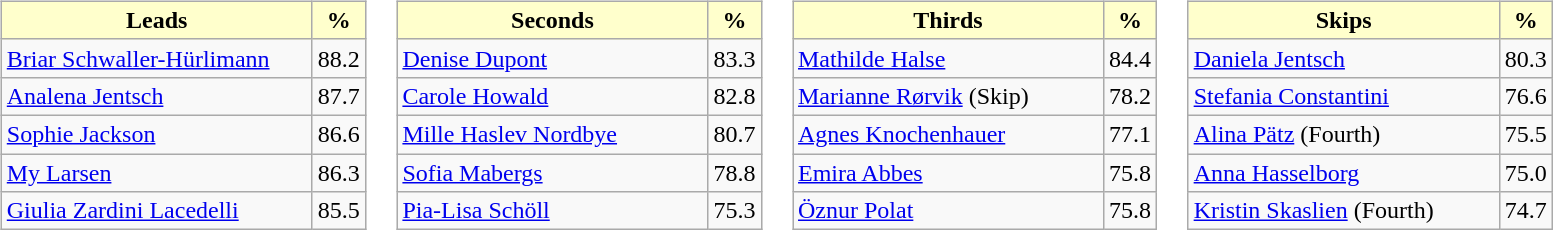<table>
<tr>
<td valign=top><br><table class="wikitable">
<tr>
<th style="background:#ffc; width:200px;">Leads</th>
<th style="background:#ffc;">%</th>
</tr>
<tr>
<td> <a href='#'>Briar Schwaller-Hürlimann</a></td>
<td>88.2</td>
</tr>
<tr>
<td> <a href='#'>Analena Jentsch</a></td>
<td>87.7</td>
</tr>
<tr>
<td> <a href='#'>Sophie Jackson</a></td>
<td>86.6</td>
</tr>
<tr>
<td> <a href='#'>My Larsen</a></td>
<td>86.3</td>
</tr>
<tr>
<td> <a href='#'>Giulia Zardini Lacedelli</a></td>
<td>85.5</td>
</tr>
</table>
</td>
<td valign=top><br><table class="wikitable">
<tr>
<th style="background:#ffc; width:200px;">Seconds</th>
<th style="background:#ffc;">%</th>
</tr>
<tr>
<td> <a href='#'>Denise Dupont</a></td>
<td>83.3</td>
</tr>
<tr>
<td> <a href='#'>Carole Howald</a></td>
<td>82.8</td>
</tr>
<tr>
<td> <a href='#'>Mille Haslev Nordbye</a></td>
<td>80.7</td>
</tr>
<tr>
<td> <a href='#'>Sofia Mabergs</a></td>
<td>78.8</td>
</tr>
<tr>
<td> <a href='#'>Pia-Lisa Schöll</a></td>
<td>75.3</td>
</tr>
</table>
</td>
<td valign=top><br><table class="wikitable">
<tr>
<th style="background:#ffc; width:200px;">Thirds</th>
<th style="background:#ffc;">%</th>
</tr>
<tr>
<td> <a href='#'>Mathilde Halse</a></td>
<td>84.4</td>
</tr>
<tr>
<td> <a href='#'>Marianne Rørvik</a> (Skip)</td>
<td>78.2</td>
</tr>
<tr>
<td> <a href='#'>Agnes Knochenhauer</a></td>
<td>77.1</td>
</tr>
<tr>
<td> <a href='#'>Emira Abbes</a></td>
<td>75.8</td>
</tr>
<tr>
<td> <a href='#'>Öznur Polat</a></td>
<td>75.8</td>
</tr>
</table>
</td>
<td valign=top><br><table class="wikitable">
<tr>
<th style="background:#ffc; width:200px;">Skips</th>
<th style="background:#ffc;">%</th>
</tr>
<tr>
<td> <a href='#'>Daniela Jentsch</a></td>
<td>80.3</td>
</tr>
<tr>
<td> <a href='#'>Stefania Constantini</a></td>
<td>76.6</td>
</tr>
<tr>
<td> <a href='#'>Alina Pätz</a> (Fourth)</td>
<td>75.5</td>
</tr>
<tr>
<td> <a href='#'>Anna Hasselborg</a></td>
<td>75.0</td>
</tr>
<tr>
<td> <a href='#'>Kristin Skaslien</a> (Fourth)</td>
<td>74.7</td>
</tr>
</table>
</td>
</tr>
</table>
